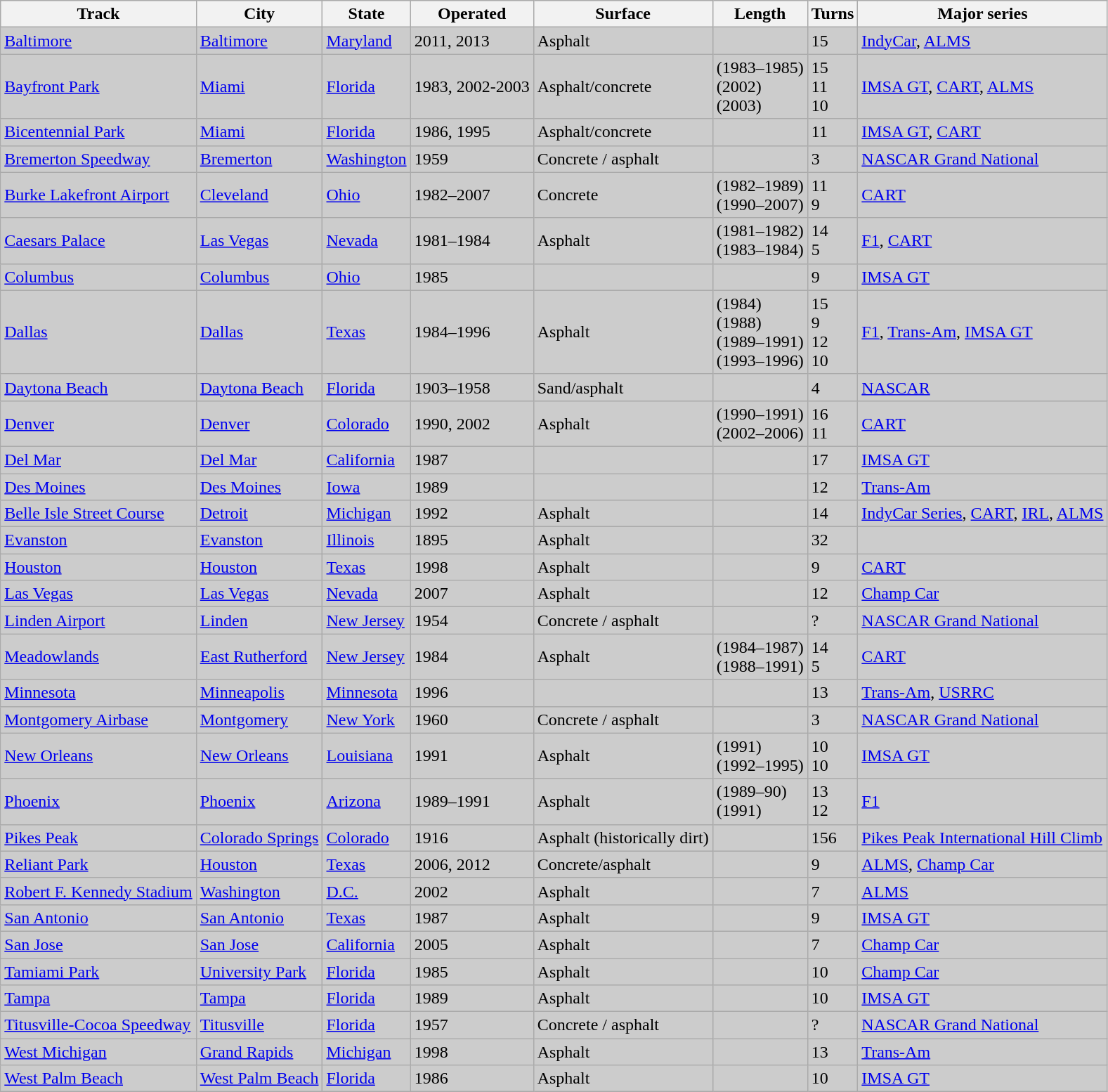<table class="wikitable sortable">
<tr>
<th>Track</th>
<th>City</th>
<th>State</th>
<th>Operated</th>
<th>Surface</th>
<th>Length</th>
<th>Turns</th>
<th>Major series</th>
</tr>
<tr style="background:#CCCCCC;">
<td><a href='#'>Baltimore</a></td>
<td><a href='#'>Baltimore</a></td>
<td><a href='#'>Maryland</a></td>
<td>2011, 2013</td>
<td>Asphalt</td>
<td></td>
<td>15</td>
<td><a href='#'>IndyCar</a>, <a href='#'>ALMS</a></td>
</tr>
<tr style="background:#CCCCCC;">
<td><a href='#'>Bayfront Park</a></td>
<td><a href='#'>Miami</a></td>
<td><a href='#'>Florida</a></td>
<td>1983, 2002-2003</td>
<td>Asphalt/concrete</td>
<td> (1983–1985)<br> (2002)<br> (2003)</td>
<td>15<br>11<br>10</td>
<td><a href='#'>IMSA GT</a>, <a href='#'>CART</a>, <a href='#'>ALMS</a></td>
</tr>
<tr style="background:#CCCCCC;">
<td><a href='#'>Bicentennial Park</a></td>
<td><a href='#'>Miami</a></td>
<td><a href='#'>Florida</a></td>
<td>1986, 1995</td>
<td>Asphalt/concrete</td>
<td></td>
<td>11</td>
<td><a href='#'>IMSA GT</a>, <a href='#'>CART</a></td>
</tr>
<tr style="background:#CCCCCC;">
<td><a href='#'>Bremerton Speedway</a></td>
<td><a href='#'>Bremerton</a></td>
<td><a href='#'>Washington</a></td>
<td>1959</td>
<td>Concrete / asphalt</td>
<td></td>
<td>3</td>
<td><a href='#'>NASCAR Grand National</a></td>
</tr>
<tr style="background:#CCCCCC;">
<td><a href='#'>Burke Lakefront Airport</a></td>
<td><a href='#'>Cleveland</a></td>
<td><a href='#'>Ohio</a></td>
<td>1982–2007</td>
<td>Concrete</td>
<td> (1982–1989)<br>  (1990–2007)</td>
<td>11<br>9</td>
<td><a href='#'>CART</a></td>
</tr>
<tr style="background:#CCCCCC;">
<td><a href='#'>Caesars Palace</a></td>
<td><a href='#'>Las Vegas</a></td>
<td><a href='#'>Nevada</a></td>
<td>1981–1984</td>
<td>Asphalt</td>
<td> (1981–1982)<br>  (1983–1984)</td>
<td>14<br>5</td>
<td><a href='#'>F1</a>, <a href='#'>CART</a></td>
</tr>
<tr style="background:#CCCCCC;">
<td><a href='#'>Columbus</a></td>
<td><a href='#'>Columbus</a></td>
<td><a href='#'>Ohio</a></td>
<td>1985</td>
<td></td>
<td></td>
<td>9</td>
<td><a href='#'>IMSA GT</a></td>
</tr>
<tr style="background:#CCCCCC;">
<td><a href='#'>Dallas</a></td>
<td><a href='#'>Dallas</a></td>
<td><a href='#'>Texas</a></td>
<td>1984–1996</td>
<td>Asphalt</td>
<td> (1984)<br> (1988)<br> (1989–1991)<br> (1993–1996)</td>
<td>15<br>9<br>12<br>10</td>
<td><a href='#'>F1</a>, <a href='#'>Trans-Am</a>, <a href='#'>IMSA GT</a></td>
</tr>
<tr style="background:#CCCCCC;">
<td><a href='#'>Daytona Beach</a></td>
<td><a href='#'>Daytona Beach</a></td>
<td><a href='#'>Florida</a></td>
<td>1903–1958</td>
<td>Sand/asphalt</td>
<td></td>
<td>4</td>
<td><a href='#'>NASCAR</a></td>
</tr>
<tr style="background:#CCCCCC;">
<td><a href='#'>Denver</a></td>
<td><a href='#'>Denver</a></td>
<td><a href='#'>Colorado</a></td>
<td>1990, 2002</td>
<td>Asphalt</td>
<td> (1990–1991)<br> (2002–2006)</td>
<td>16<br>11</td>
<td><a href='#'>CART</a></td>
</tr>
<tr style="background:#CCCCCC;">
<td><a href='#'>Del Mar</a></td>
<td><a href='#'>Del Mar</a></td>
<td><a href='#'>California</a></td>
<td>1987</td>
<td></td>
<td></td>
<td>17</td>
<td><a href='#'>IMSA GT</a></td>
</tr>
<tr style="background:#CCCCCC;">
<td><a href='#'>Des Moines</a></td>
<td><a href='#'>Des Moines</a></td>
<td><a href='#'>Iowa</a></td>
<td>1989</td>
<td></td>
<td></td>
<td>12</td>
<td><a href='#'>Trans-Am</a></td>
</tr>
<tr style="background:#CCCCCC;">
<td><a href='#'>Belle Isle Street Course</a></td>
<td><a href='#'>Detroit</a></td>
<td><a href='#'>Michigan</a></td>
<td>1992</td>
<td>Asphalt</td>
<td></td>
<td>14</td>
<td><a href='#'>IndyCar Series</a>, <a href='#'>CART</a>, <a href='#'>IRL</a>, <a href='#'>ALMS</a></td>
</tr>
<tr style="background:#CCCCCC;">
<td><a href='#'>Evanston</a></td>
<td><a href='#'>Evanston</a></td>
<td><a href='#'>Illinois</a></td>
<td>1895</td>
<td>Asphalt</td>
<td></td>
<td>32</td>
<td></td>
</tr>
<tr style="background:#CCCCCC;">
<td><a href='#'>Houston</a></td>
<td><a href='#'>Houston</a></td>
<td><a href='#'>Texas</a></td>
<td>1998</td>
<td>Asphalt</td>
<td></td>
<td>9</td>
<td><a href='#'>CART</a></td>
</tr>
<tr style="background:#CCCCCC;">
<td><a href='#'>Las Vegas</a></td>
<td><a href='#'>Las Vegas</a></td>
<td><a href='#'>Nevada</a></td>
<td>2007</td>
<td>Asphalt</td>
<td></td>
<td>12</td>
<td><a href='#'>Champ Car</a></td>
</tr>
<tr style="background:#CCCCCC;">
<td><a href='#'>Linden Airport</a></td>
<td><a href='#'>Linden</a></td>
<td><a href='#'>New Jersey</a></td>
<td>1954</td>
<td>Concrete / asphalt</td>
<td></td>
<td>?</td>
<td><a href='#'>NASCAR Grand National</a></td>
</tr>
<tr style="background:#CCCCCC;">
<td><a href='#'>Meadowlands</a></td>
<td><a href='#'>East Rutherford</a></td>
<td><a href='#'>New Jersey</a></td>
<td>1984</td>
<td>Asphalt</td>
<td> (1984–1987)<br> (1988–1991)</td>
<td>14<br>5</td>
<td><a href='#'>CART</a></td>
</tr>
<tr style="background:#CCCCCC;">
<td><a href='#'>Minnesota</a></td>
<td><a href='#'>Minneapolis</a></td>
<td><a href='#'>Minnesota</a></td>
<td>1996</td>
<td></td>
<td></td>
<td>13</td>
<td><a href='#'>Trans-Am</a>, <a href='#'>USRRC</a></td>
</tr>
<tr style="background:#CCCCCC;">
<td><a href='#'>Montgomery Airbase</a></td>
<td><a href='#'>Montgomery</a></td>
<td><a href='#'>New York</a></td>
<td>1960</td>
<td>Concrete / asphalt</td>
<td></td>
<td>3</td>
<td><a href='#'>NASCAR Grand National</a></td>
</tr>
<tr style="background:#CCCCCC;">
<td><a href='#'>New Orleans</a></td>
<td><a href='#'>New Orleans</a></td>
<td><a href='#'>Louisiana</a></td>
<td>1991</td>
<td>Asphalt</td>
<td> (1991)<br>  (1992–1995)</td>
<td>10<br>10</td>
<td><a href='#'>IMSA GT</a></td>
</tr>
<tr style="background:#CCCCCC;">
<td><a href='#'>Phoenix</a></td>
<td><a href='#'>Phoenix</a></td>
<td><a href='#'>Arizona</a></td>
<td>1989–1991</td>
<td>Asphalt</td>
<td> (1989–90)<br>  (1991)</td>
<td>13<br>12</td>
<td><a href='#'>F1</a></td>
</tr>
<tr style="background:#CCCCCC;">
<td><a href='#'>Pikes Peak</a></td>
<td><a href='#'>Colorado Springs</a></td>
<td><a href='#'>Colorado</a></td>
<td>1916</td>
<td>Asphalt (historically dirt)</td>
<td></td>
<td>156</td>
<td><a href='#'>Pikes Peak International Hill Climb</a></td>
</tr>
<tr style="background:#CCCCCC;">
<td><a href='#'>Reliant Park</a></td>
<td><a href='#'>Houston</a></td>
<td><a href='#'>Texas</a></td>
<td>2006, 2012</td>
<td>Concrete/asphalt</td>
<td></td>
<td>9</td>
<td><a href='#'>ALMS</a>, <a href='#'>Champ Car</a></td>
</tr>
<tr style="background:#CCCCCC;">
<td><a href='#'>Robert F. Kennedy Stadium</a></td>
<td><a href='#'>Washington</a></td>
<td><a href='#'>D.C.</a></td>
<td>2002</td>
<td>Asphalt</td>
<td></td>
<td>7</td>
<td><a href='#'>ALMS</a></td>
</tr>
<tr style="background:#CCCCCC;">
<td><a href='#'>San Antonio</a></td>
<td><a href='#'>San Antonio</a></td>
<td><a href='#'>Texas</a></td>
<td>1987</td>
<td>Asphalt</td>
<td></td>
<td>9</td>
<td><a href='#'>IMSA GT</a></td>
</tr>
<tr style="background:#CCCCCC;">
<td><a href='#'>San Jose</a></td>
<td><a href='#'>San Jose</a></td>
<td><a href='#'>California</a></td>
<td>2005</td>
<td>Asphalt</td>
<td></td>
<td>7</td>
<td><a href='#'>Champ Car</a></td>
</tr>
<tr style="background:#CCCCCC;">
<td><a href='#'>Tamiami Park</a></td>
<td><a href='#'>University Park</a></td>
<td><a href='#'>Florida</a></td>
<td>1985</td>
<td>Asphalt</td>
<td></td>
<td>10</td>
<td><a href='#'>Champ Car</a></td>
</tr>
<tr style="background:#CCCCCC;">
<td><a href='#'>Tampa</a></td>
<td><a href='#'>Tampa</a></td>
<td><a href='#'>Florida</a></td>
<td>1989</td>
<td>Asphalt</td>
<td></td>
<td>10</td>
<td><a href='#'>IMSA GT</a></td>
</tr>
<tr style="background:#CCCCCC;">
<td><a href='#'>Titusville-Cocoa Speedway</a></td>
<td><a href='#'>Titusville</a></td>
<td><a href='#'>Florida</a></td>
<td>1957</td>
<td>Concrete / asphalt</td>
<td></td>
<td>?</td>
<td><a href='#'>NASCAR Grand National</a></td>
</tr>
<tr style="background:#CCCCCC;">
<td><a href='#'>West Michigan</a></td>
<td><a href='#'>Grand Rapids</a></td>
<td><a href='#'>Michigan</a></td>
<td>1998</td>
<td>Asphalt</td>
<td></td>
<td>13</td>
<td><a href='#'>Trans-Am</a></td>
</tr>
<tr style="background:#CCCCCC;">
<td><a href='#'>West Palm Beach</a></td>
<td><a href='#'>West Palm Beach</a></td>
<td><a href='#'>Florida</a></td>
<td>1986</td>
<td>Asphalt</td>
<td></td>
<td>10</td>
<td><a href='#'>IMSA GT</a></td>
</tr>
</table>
